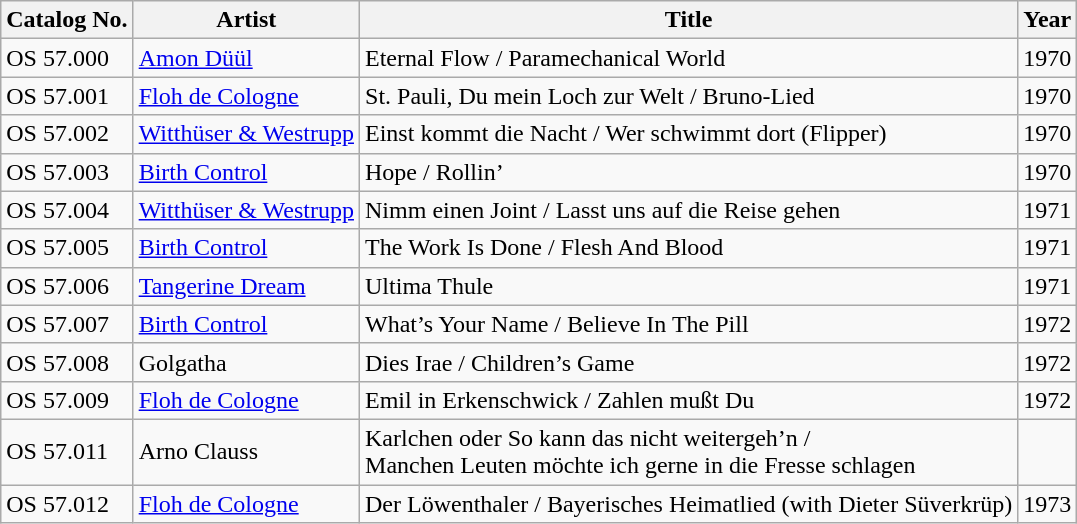<table class="wikitable">
<tr>
<th>Catalog No.</th>
<th>Artist</th>
<th>Title</th>
<th>Year</th>
</tr>
<tr>
<td>OS 57.000</td>
<td><a href='#'>Amon Düül</a></td>
<td>Eternal Flow / Paramechanical World</td>
<td style="text-align:right">1970</td>
</tr>
<tr>
<td>OS 57.001</td>
<td><a href='#'>Floh de Cologne</a></td>
<td>St. Pauli, Du mein Loch zur Welt / Bruno-Lied</td>
<td style="text-align:right">1970</td>
</tr>
<tr>
<td>OS 57.002</td>
<td><a href='#'>Witthüser & Westrupp</a></td>
<td>Einst kommt die Nacht / Wer schwimmt dort (Flipper)</td>
<td style="text-align:right">1970</td>
</tr>
<tr>
<td>OS 57.003</td>
<td><a href='#'>Birth Control</a></td>
<td>Hope / Rollin’</td>
<td style="text-align:right">1970</td>
</tr>
<tr>
<td>OS 57.004</td>
<td><a href='#'>Witthüser & Westrupp</a></td>
<td>Nimm einen Joint / Lasst uns auf die Reise gehen</td>
<td style="text-align:right">1971</td>
</tr>
<tr>
<td>OS 57.005</td>
<td><a href='#'>Birth Control</a></td>
<td>The Work Is Done / Flesh And Blood</td>
<td style="text-align:right">1971</td>
</tr>
<tr>
<td>OS 57.006</td>
<td><a href='#'>Tangerine Dream</a></td>
<td>Ultima Thule</td>
<td style="text-align:right">1971</td>
</tr>
<tr>
<td>OS 57.007</td>
<td><a href='#'>Birth Control</a></td>
<td>What’s Your Name / Believe In The Pill</td>
<td style="text-align:right">1972</td>
</tr>
<tr>
<td>OS 57.008</td>
<td>Golgatha</td>
<td>Dies Irae / Children’s Game</td>
<td style="text-align:right">1972</td>
</tr>
<tr>
<td>OS 57.009</td>
<td><a href='#'>Floh de Cologne</a></td>
<td>Emil in Erkenschwick / Zahlen mußt Du</td>
<td style="text-align:right">1972</td>
</tr>
<tr>
<td>OS 57.011</td>
<td>Arno Clauss</td>
<td>Karlchen oder So kann das nicht weitergeh’n /<br>Manchen Leuten möchte ich gerne in die Fresse schlagen</td>
<td style="text-align:right"></td>
</tr>
<tr>
<td>OS 57.012</td>
<td><a href='#'>Floh de Cologne</a></td>
<td>Der Löwenthaler / Bayerisches Heimatlied (with Dieter Süverkrüp)</td>
<td style="text-align:right">1973</td>
</tr>
</table>
